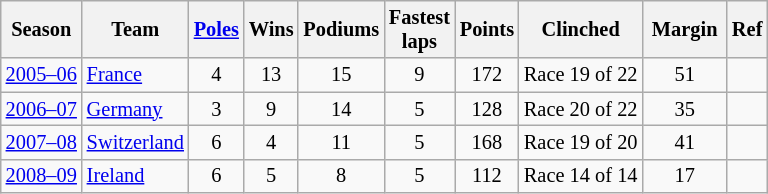<table class="wikitable sortable" style="font-size:85%; text-align:center;">
<tr>
<th scope=col>Season</th>
<th scope=col>Team</th>
<th scope=col><a href='#'>Poles</a></th>
<th scope=col>Wins</th>
<th scope=col>Podiums</th>
<th scope="col" style="width:40px;">Fastest laps</th>
<th scope=col>Points</th>
<th scope=col>Clinched</th>
<th scope="col" style="width:50px;">Margin</th>
<th scope=col>Ref</th>
</tr>
<tr>
<td><a href='#'>2005–06</a></td>
<td align="left"> <a href='#'>France</a></td>
<td>4</td>
<td>13</td>
<td>15</td>
<td>9</td>
<td>172</td>
<td>Race 19 of 22</td>
<td>51</td>
<td></td>
</tr>
<tr>
<td><a href='#'>2006–07</a></td>
<td align="left"> <a href='#'>Germany</a></td>
<td>3</td>
<td>9</td>
<td>14</td>
<td>5</td>
<td>128</td>
<td>Race 20 of 22</td>
<td>35</td>
<td></td>
</tr>
<tr>
<td><a href='#'>2007–08</a></td>
<td align="left"> <a href='#'>Switzerland</a></td>
<td>6</td>
<td>4</td>
<td>11</td>
<td>5</td>
<td>168</td>
<td>Race 19 of 20</td>
<td>41</td>
<td></td>
</tr>
<tr>
<td><a href='#'>2008–09</a></td>
<td align="left"> <a href='#'>Ireland</a></td>
<td>6</td>
<td>5</td>
<td>8</td>
<td>5</td>
<td>112</td>
<td>Race 14 of 14</td>
<td>17</td>
<td></td>
</tr>
</table>
